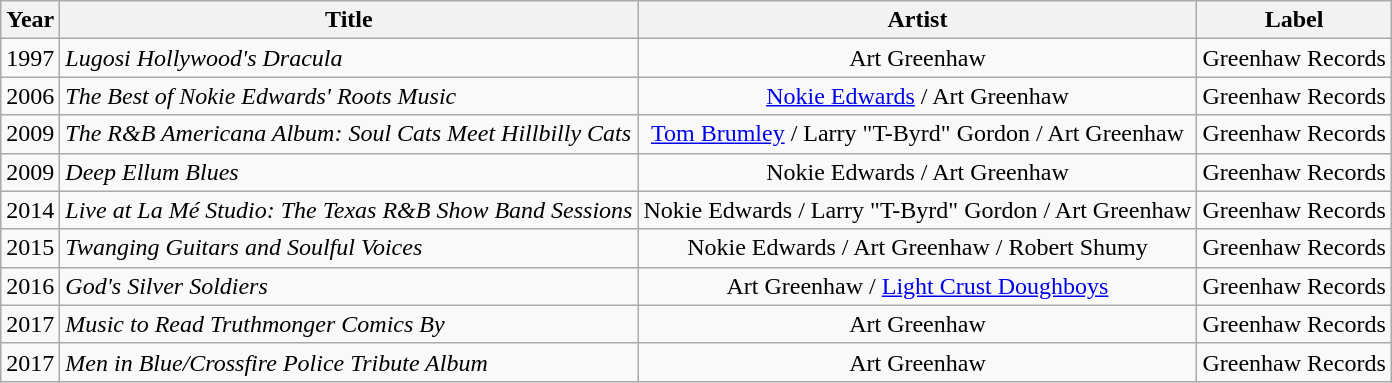<table class="wikitable sortable">
<tr>
<th>Year</th>
<th>Title</th>
<th>Artist</th>
<th>Label</th>
</tr>
<tr>
<td>1997</td>
<td><em>Lugosi Hollywood's Dracula</em></td>
<td align="center">Art Greenhaw</td>
<td>Greenhaw Records</td>
</tr>
<tr>
<td>2006</td>
<td><em>The Best of Nokie Edwards' Roots Music</em></td>
<td align="center"><a href='#'>Nokie Edwards</a> / Art Greenhaw</td>
<td>Greenhaw Records</td>
</tr>
<tr>
<td>2009</td>
<td><em>The R&B Americana Album: Soul Cats Meet Hillbilly Cats</em></td>
<td align="center"><a href='#'>Tom Brumley</a> / Larry "T-Byrd" Gordon / Art Greenhaw</td>
<td>Greenhaw Records</td>
</tr>
<tr>
<td>2009</td>
<td><em>Deep Ellum Blues</em></td>
<td align="center">Nokie Edwards / Art Greenhaw</td>
<td>Greenhaw Records</td>
</tr>
<tr>
<td>2014</td>
<td><em>Live at La Mé Studio: The Texas R&B Show Band Sessions</em></td>
<td align="center">Nokie Edwards / Larry "T-Byrd" Gordon / Art Greenhaw</td>
<td>Greenhaw Records</td>
</tr>
<tr>
<td>2015</td>
<td><em>Twanging Guitars and Soulful Voices</em></td>
<td align="center">Nokie Edwards / Art Greenhaw / Robert Shumy</td>
<td>Greenhaw Records</td>
</tr>
<tr>
<td>2016</td>
<td><em>God's Silver Soldiers</em></td>
<td align="center">Art Greenhaw / <a href='#'>Light Crust Doughboys</a></td>
<td>Greenhaw Records</td>
</tr>
<tr>
<td>2017</td>
<td><em>Music to Read Truthmonger Comics By</em></td>
<td align="center">Art Greenhaw</td>
<td>Greenhaw Records</td>
</tr>
<tr>
<td>2017</td>
<td><em>Men in Blue/Crossfire Police Tribute Album</em></td>
<td align="center">Art Greenhaw</td>
<td>Greenhaw Records</td>
</tr>
</table>
